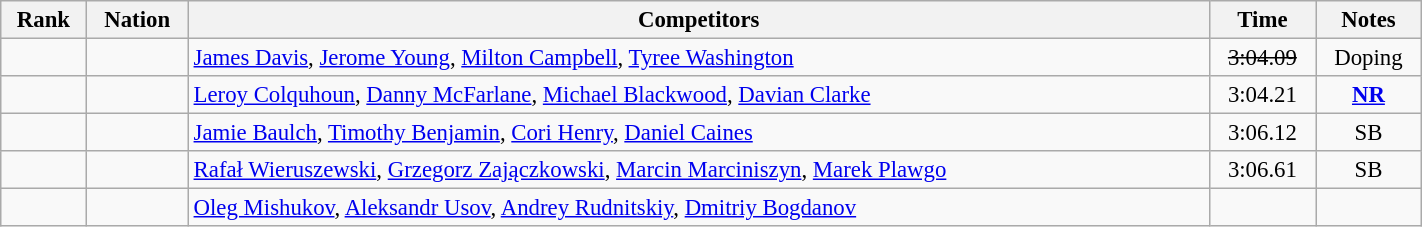<table class="wikitable" width=75% style="text-align:center; font-size:95%">
<tr>
<th>Rank</th>
<th>Nation</th>
<th>Competitors</th>
<th>Time</th>
<th>Notes</th>
</tr>
<tr>
<td></td>
<td align=left></td>
<td align=left><a href='#'>James Davis</a>, <a href='#'>Jerome Young</a>, <a href='#'>Milton Campbell</a>, <a href='#'>Tyree Washington</a></td>
<td><s>3:04.09</s></td>
<td>Doping</td>
</tr>
<tr>
<td></td>
<td align=left></td>
<td align=left><a href='#'>Leroy Colquhoun</a>, <a href='#'>Danny McFarlane</a>, <a href='#'>Michael Blackwood</a>, <a href='#'>Davian Clarke</a></td>
<td>3:04.21</td>
<td><strong><a href='#'>NR</a></strong></td>
</tr>
<tr>
<td></td>
<td align=left></td>
<td align=left><a href='#'>Jamie Baulch</a>, <a href='#'>Timothy Benjamin</a>, <a href='#'>Cori Henry</a>, <a href='#'>Daniel Caines</a></td>
<td>3:06.12</td>
<td>SB</td>
</tr>
<tr>
<td></td>
<td align=left></td>
<td align=left><a href='#'>Rafał Wieruszewski</a>, <a href='#'>Grzegorz Zajączkowski</a>, <a href='#'>Marcin Marciniszyn</a>, <a href='#'>Marek Plawgo</a></td>
<td>3:06.61</td>
<td>SB</td>
</tr>
<tr>
<td></td>
<td align=left></td>
<td align=left><a href='#'>Oleg Mishukov</a>, <a href='#'>Aleksandr Usov</a>, <a href='#'>Andrey Rudnitskiy</a>, <a href='#'>Dmitriy Bogdanov</a></td>
<td></td>
<td></td>
</tr>
</table>
